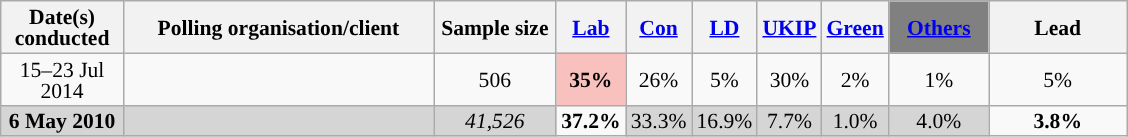<table class="wikitable sortable" style="text-align:center;font-size:90%;line-height:14px">
<tr>
<th ! style="width:75px;">Date(s)<br>conducted</th>
<th style="width:200px;">Polling organisation/client</th>
<th class="unsortable" style="width:75px;">Sample size</th>
<th class="unsortable" style="background:"><a href='#'><span>Lab</span></a></th>
<th class="unsortable" style="background:"><a href='#'><span>Con</span></a></th>
<th class="unsortable" style="background:"><a href='#'><span>LD</span></a></th>
<th class="unsortable" style="background:"><a href='#'><span>UKIP</span></a></th>
<th class="unsortable" style="background:"><a href='#'><span>Green</span></a></th>
<th class="unsortable" style="background:gray; width:60px;"><a href='#'><span>Others</span></a></th>
<th class="unsortable" style="width:85px;">Lead</th>
</tr>
<tr>
<td>15–23 Jul 2014</td>
<td></td>
<td>506</td>
<td style="background:#F8C1BE"><strong>35%</strong></td>
<td>26%</td>
<td>5%</td>
<td>30%</td>
<td>2%</td>
<td>1%</td>
<td style="background:">5%</td>
</tr>
<tr>
<td style="background:#D5D5D5"><strong>6 May 2010</strong></td>
<td style="background:#D5D5D5"></td>
<td style="background:#D5D5D5"><em>41,526</em></td>
<td style="background:"><strong>37.2%</strong></td>
<td style="background:#D5D5D5">33.3%</td>
<td style="background:#D5D5D5">16.9%</td>
<td style="background:#D5D5D5">7.7%</td>
<td style="background:#D5D5D5">1.0%</td>
<td style="background:#D5D5D5">4.0%</td>
<td style="background:"><strong>3.8% </strong></td>
</tr>
</table>
